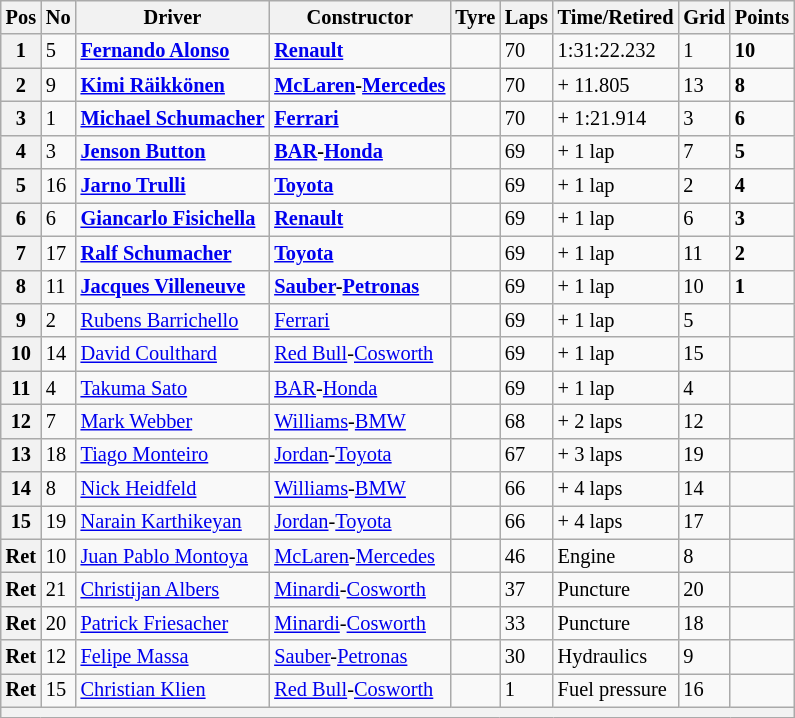<table class="wikitable" style="font-size: 85%;">
<tr>
<th>Pos</th>
<th>No</th>
<th>Driver</th>
<th>Constructor</th>
<th>Tyre</th>
<th>Laps</th>
<th>Time/Retired</th>
<th>Grid</th>
<th>Points</th>
</tr>
<tr>
<th><strong>1</strong></th>
<td>5</td>
<td> <strong><a href='#'>Fernando Alonso</a></strong></td>
<td><strong><a href='#'>Renault</a></strong></td>
<td></td>
<td>70</td>
<td>1:31:22.232</td>
<td>1</td>
<td><strong>10</strong></td>
</tr>
<tr>
<th><strong>2</strong></th>
<td>9</td>
<td> <strong><a href='#'>Kimi Räikkönen</a></strong></td>
<td><strong><a href='#'>McLaren</a>-<a href='#'>Mercedes</a></strong></td>
<td></td>
<td>70</td>
<td>+ 11.805</td>
<td>13</td>
<td><strong>8</strong></td>
</tr>
<tr>
<th><strong>3</strong></th>
<td>1</td>
<td> <strong><a href='#'>Michael Schumacher</a></strong></td>
<td><strong><a href='#'>Ferrari</a></strong></td>
<td></td>
<td>70</td>
<td>+ 1:21.914</td>
<td>3</td>
<td><strong>6</strong></td>
</tr>
<tr>
<th><strong>4</strong></th>
<td>3</td>
<td> <strong><a href='#'>Jenson Button</a></strong></td>
<td><strong><a href='#'>BAR</a>-<a href='#'>Honda</a></strong></td>
<td></td>
<td>69</td>
<td>+ 1 lap</td>
<td>7</td>
<td><strong>5</strong></td>
</tr>
<tr>
<th><strong>5</strong></th>
<td>16</td>
<td> <strong><a href='#'>Jarno Trulli</a></strong></td>
<td><strong><a href='#'>Toyota</a></strong></td>
<td></td>
<td>69</td>
<td>+ 1 lap</td>
<td>2</td>
<td><strong>4</strong></td>
</tr>
<tr>
<th><strong>6</strong></th>
<td>6</td>
<td> <strong><a href='#'>Giancarlo Fisichella</a></strong></td>
<td><strong><a href='#'>Renault</a></strong></td>
<td></td>
<td>69</td>
<td>+ 1 lap</td>
<td>6</td>
<td><strong>3</strong></td>
</tr>
<tr>
<th><strong>7</strong></th>
<td>17</td>
<td> <strong><a href='#'>Ralf Schumacher</a></strong></td>
<td><strong><a href='#'>Toyota</a></strong></td>
<td></td>
<td>69</td>
<td>+ 1 lap</td>
<td>11</td>
<td><strong>2</strong></td>
</tr>
<tr>
<th><strong>8</strong></th>
<td>11</td>
<td> <strong><a href='#'>Jacques Villeneuve</a></strong></td>
<td><strong><a href='#'>Sauber</a>-<a href='#'>Petronas</a></strong></td>
<td></td>
<td>69</td>
<td>+ 1 lap</td>
<td>10</td>
<td><strong>1</strong></td>
</tr>
<tr>
<th>9</th>
<td>2</td>
<td> <a href='#'>Rubens Barrichello</a></td>
<td><a href='#'>Ferrari</a></td>
<td></td>
<td>69</td>
<td>+ 1 lap</td>
<td>5</td>
<td></td>
</tr>
<tr>
<th>10</th>
<td>14</td>
<td> <a href='#'>David Coulthard</a></td>
<td><a href='#'>Red Bull</a>-<a href='#'>Cosworth</a></td>
<td></td>
<td>69</td>
<td>+ 1 lap</td>
<td>15</td>
<td></td>
</tr>
<tr>
<th>11</th>
<td>4</td>
<td> <a href='#'>Takuma Sato</a></td>
<td><a href='#'>BAR</a>-<a href='#'>Honda</a></td>
<td></td>
<td>69</td>
<td>+ 1 lap</td>
<td>4</td>
<td></td>
</tr>
<tr>
<th>12</th>
<td>7</td>
<td> <a href='#'>Mark Webber</a></td>
<td><a href='#'>Williams</a>-<a href='#'>BMW</a></td>
<td></td>
<td>68</td>
<td>+ 2 laps</td>
<td>12</td>
<td></td>
</tr>
<tr>
<th>13</th>
<td>18</td>
<td> <a href='#'>Tiago Monteiro</a></td>
<td><a href='#'>Jordan</a>-<a href='#'>Toyota</a></td>
<td></td>
<td>67</td>
<td>+ 3 laps</td>
<td>19</td>
<td></td>
</tr>
<tr>
<th>14</th>
<td>8</td>
<td> <a href='#'>Nick Heidfeld</a></td>
<td><a href='#'>Williams</a>-<a href='#'>BMW</a></td>
<td></td>
<td>66</td>
<td>+ 4 laps</td>
<td>14</td>
<td></td>
</tr>
<tr>
<th>15</th>
<td>19</td>
<td> <a href='#'>Narain Karthikeyan</a></td>
<td><a href='#'>Jordan</a>-<a href='#'>Toyota</a></td>
<td></td>
<td>66</td>
<td>+ 4 laps</td>
<td>17</td>
<td></td>
</tr>
<tr>
<th>Ret</th>
<td>10</td>
<td> <a href='#'>Juan Pablo Montoya</a></td>
<td><a href='#'>McLaren</a>-<a href='#'>Mercedes</a></td>
<td></td>
<td>46</td>
<td>Engine</td>
<td>8</td>
<td></td>
</tr>
<tr>
<th>Ret</th>
<td>21</td>
<td> <a href='#'>Christijan Albers</a></td>
<td><a href='#'>Minardi</a>-<a href='#'>Cosworth</a></td>
<td></td>
<td>37</td>
<td>Puncture</td>
<td>20</td>
<td></td>
</tr>
<tr>
<th>Ret</th>
<td>20</td>
<td> <a href='#'>Patrick Friesacher</a></td>
<td><a href='#'>Minardi</a>-<a href='#'>Cosworth</a></td>
<td></td>
<td>33</td>
<td>Puncture</td>
<td>18</td>
<td></td>
</tr>
<tr>
<th>Ret</th>
<td>12</td>
<td> <a href='#'>Felipe Massa</a></td>
<td><a href='#'>Sauber</a>-<a href='#'>Petronas</a></td>
<td></td>
<td>30</td>
<td>Hydraulics</td>
<td>9</td>
<td></td>
</tr>
<tr>
<th>Ret</th>
<td>15</td>
<td> <a href='#'>Christian Klien</a></td>
<td><a href='#'>Red Bull</a>-<a href='#'>Cosworth</a></td>
<td></td>
<td>1</td>
<td>Fuel pressure</td>
<td>16</td>
<td></td>
</tr>
<tr>
<th colspan="9"></th>
</tr>
</table>
